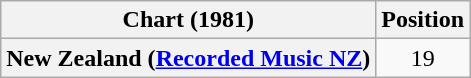<table class="wikitable plainrowheaders">
<tr>
<th>Chart (1981)</th>
<th>Position</th>
</tr>
<tr>
<th scope="row">New Zealand (<a href='#'>Recorded Music NZ</a>)</th>
<td align="center">19</td>
</tr>
</table>
